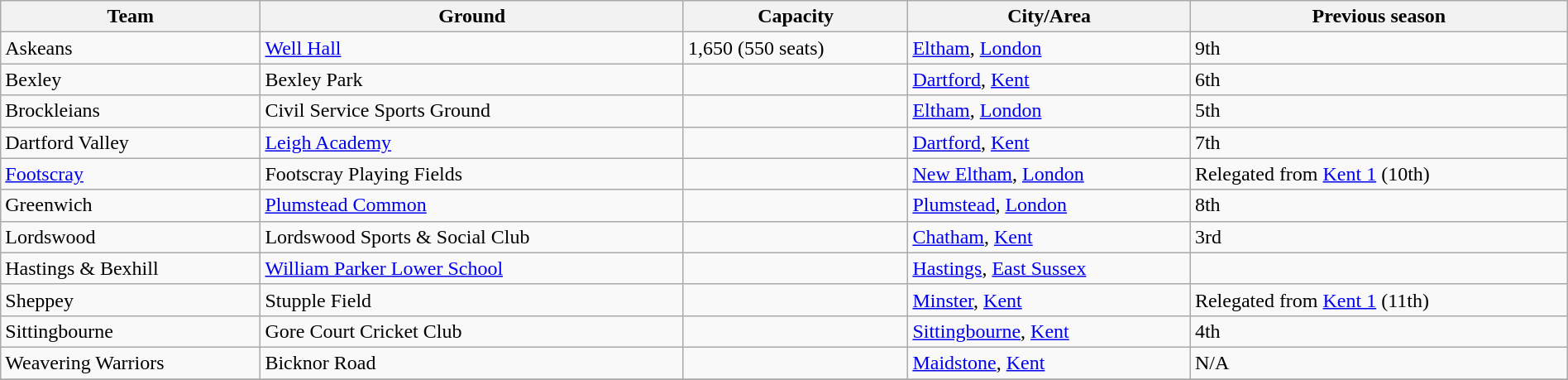<table class="wikitable sortable" width=100%>
<tr>
<th>Team</th>
<th>Ground</th>
<th>Capacity</th>
<th>City/Area</th>
<th>Previous season</th>
</tr>
<tr>
<td>Askeans</td>
<td><a href='#'>Well Hall</a></td>
<td>1,650 (550 seats)</td>
<td><a href='#'>Eltham</a>, <a href='#'>London</a></td>
<td>9th</td>
</tr>
<tr>
<td>Bexley</td>
<td>Bexley Park</td>
<td></td>
<td><a href='#'>Dartford</a>, <a href='#'>Kent</a></td>
<td>6th</td>
</tr>
<tr>
<td>Brockleians</td>
<td>Civil Service Sports Ground</td>
<td></td>
<td><a href='#'>Eltham</a>, <a href='#'>London</a></td>
<td>5th</td>
</tr>
<tr>
<td>Dartford Valley</td>
<td><a href='#'>Leigh Academy</a></td>
<td></td>
<td><a href='#'>Dartford</a>, <a href='#'>Kent</a></td>
<td>7th</td>
</tr>
<tr>
<td><a href='#'>Footscray</a></td>
<td>Footscray Playing Fields</td>
<td></td>
<td><a href='#'>New Eltham</a>, <a href='#'>London</a></td>
<td>Relegated from <a href='#'>Kent 1</a> (10th)</td>
</tr>
<tr>
<td>Greenwich</td>
<td><a href='#'>Plumstead Common</a></td>
<td></td>
<td><a href='#'>Plumstead</a>, <a href='#'>London</a></td>
<td>8th</td>
</tr>
<tr>
<td>Lordswood</td>
<td>Lordswood Sports & Social Club</td>
<td></td>
<td><a href='#'>Chatham</a>, <a href='#'>Kent</a></td>
<td>3rd</td>
</tr>
<tr>
<td>Hastings & Bexhill</td>
<td><a href='#'>William Parker Lower School</a></td>
<td></td>
<td><a href='#'>Hastings</a>, <a href='#'>East Sussex</a></td>
<td></td>
</tr>
<tr>
<td>Sheppey</td>
<td>Stupple Field</td>
<td></td>
<td><a href='#'>Minster</a>, <a href='#'>Kent</a></td>
<td>Relegated from <a href='#'>Kent 1</a> (11th)</td>
</tr>
<tr>
<td>Sittingbourne</td>
<td>Gore Court Cricket Club</td>
<td></td>
<td><a href='#'>Sittingbourne</a>, <a href='#'>Kent</a></td>
<td>4th</td>
</tr>
<tr>
<td>Weavering Warriors</td>
<td>Bicknor Road</td>
<td></td>
<td><a href='#'>Maidstone</a>, <a href='#'>Kent</a></td>
<td>N/A</td>
</tr>
<tr>
</tr>
</table>
